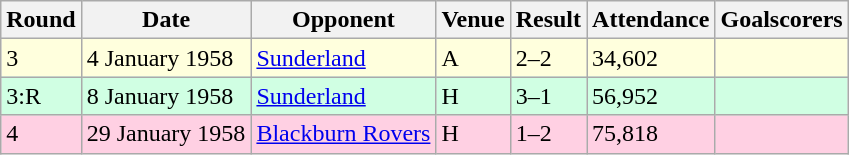<table class="wikitable">
<tr>
<th>Round</th>
<th>Date</th>
<th>Opponent</th>
<th>Venue</th>
<th>Result</th>
<th>Attendance</th>
<th>Goalscorers</th>
</tr>
<tr style="background-color: #ffffdd;">
<td>3</td>
<td>4 January 1958</td>
<td><a href='#'>Sunderland</a></td>
<td>A</td>
<td>2–2</td>
<td>34,602</td>
<td></td>
</tr>
<tr style="background-color: #d0ffe3;">
<td>3:R</td>
<td>8 January 1958</td>
<td><a href='#'>Sunderland</a></td>
<td>H</td>
<td>3–1</td>
<td>56,952</td>
<td></td>
</tr>
<tr style="background-color: #ffd0e3;">
<td>4</td>
<td>29 January 1958</td>
<td><a href='#'>Blackburn Rovers</a></td>
<td>H</td>
<td>1–2</td>
<td>75,818</td>
<td></td>
</tr>
</table>
